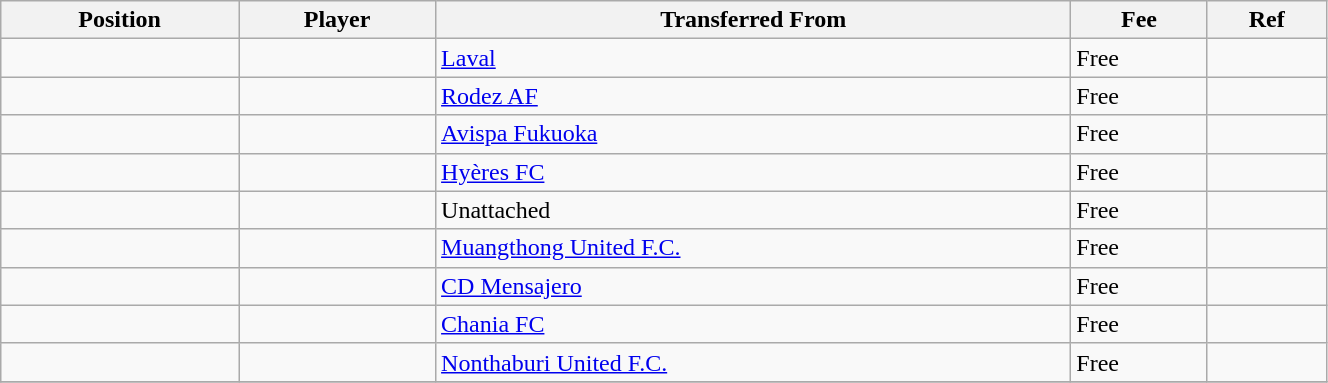<table class="wikitable sortable" style="width:70%; text-align:center; font-size:100%; text-align:left;">
<tr>
<th><strong>Position</strong></th>
<th><strong>Player</strong></th>
<th><strong>Transferred From</strong></th>
<th><strong>Fee</strong></th>
<th><strong>Ref</strong></th>
</tr>
<tr>
<td></td>
<td></td>
<td> <a href='#'>Laval</a></td>
<td>Free</td>
<td></td>
</tr>
<tr>
<td></td>
<td></td>
<td> <a href='#'>Rodez AF</a></td>
<td>Free</td>
<td></td>
</tr>
<tr>
<td></td>
<td></td>
<td> <a href='#'>Avispa Fukuoka</a></td>
<td>Free</td>
<td></td>
</tr>
<tr>
<td></td>
<td></td>
<td> <a href='#'>Hyères FC</a></td>
<td>Free</td>
<td></td>
</tr>
<tr>
<td></td>
<td></td>
<td>Unattached</td>
<td>Free</td>
<td></td>
</tr>
<tr>
<td></td>
<td></td>
<td> <a href='#'>Muangthong United F.C.</a></td>
<td>Free</td>
<td></td>
</tr>
<tr>
<td></td>
<td></td>
<td> <a href='#'>CD Mensajero</a></td>
<td>Free</td>
<td></td>
</tr>
<tr>
<td></td>
<td></td>
<td> <a href='#'>Chania FC</a></td>
<td>Free</td>
<td></td>
</tr>
<tr>
<td></td>
<td></td>
<td> <a href='#'>Nonthaburi United F.C.</a></td>
<td>Free</td>
<td></td>
</tr>
<tr>
</tr>
</table>
